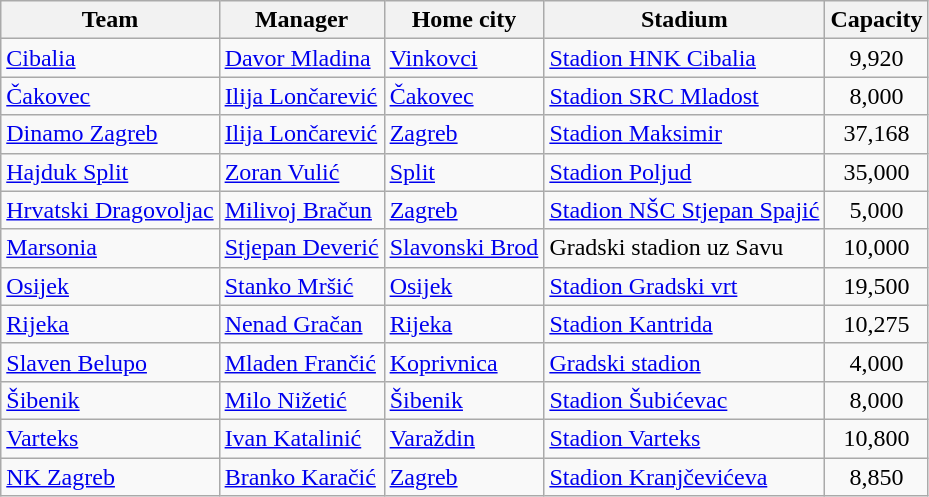<table class="wikitable sortable" style="text-align: left;">
<tr>
<th>Team</th>
<th>Manager</th>
<th>Home city</th>
<th>Stadium</th>
<th>Capacity</th>
</tr>
<tr>
<td><a href='#'>Cibalia</a></td>
<td> <a href='#'>Davor Mladina</a></td>
<td><a href='#'>Vinkovci</a></td>
<td><a href='#'>Stadion HNK Cibalia</a></td>
<td align=center>9,920</td>
</tr>
<tr>
<td><a href='#'>Čakovec</a></td>
<td> <a href='#'>Ilija Lončarević</a></td>
<td><a href='#'>Čakovec</a></td>
<td><a href='#'>Stadion SRC Mladost</a></td>
<td align=center>8,000</td>
</tr>
<tr>
<td><a href='#'>Dinamo Zagreb</a></td>
<td> <a href='#'>Ilija Lončarević</a></td>
<td><a href='#'>Zagreb</a></td>
<td><a href='#'>Stadion Maksimir</a></td>
<td align=center>37,168</td>
</tr>
<tr>
<td><a href='#'>Hajduk Split</a></td>
<td> <a href='#'>Zoran Vulić</a></td>
<td><a href='#'>Split</a></td>
<td><a href='#'>Stadion Poljud</a></td>
<td align=center>35,000</td>
</tr>
<tr>
<td><a href='#'>Hrvatski Dragovoljac</a></td>
<td> <a href='#'>Milivoj Bračun</a></td>
<td><a href='#'>Zagreb</a></td>
<td><a href='#'>Stadion NŠC Stjepan Spajić</a></td>
<td align=center>5,000</td>
</tr>
<tr>
<td><a href='#'>Marsonia</a></td>
<td> <a href='#'>Stjepan Deverić</a></td>
<td><a href='#'>Slavonski Brod</a></td>
<td>Gradski stadion uz Savu</td>
<td align=center>10,000</td>
</tr>
<tr>
<td><a href='#'>Osijek</a></td>
<td> <a href='#'>Stanko Mršić</a></td>
<td><a href='#'>Osijek</a></td>
<td><a href='#'>Stadion Gradski vrt</a></td>
<td align=center>19,500</td>
</tr>
<tr>
<td><a href='#'>Rijeka</a></td>
<td> <a href='#'>Nenad Gračan</a></td>
<td><a href='#'>Rijeka</a></td>
<td><a href='#'>Stadion Kantrida</a></td>
<td align=center>10,275</td>
</tr>
<tr>
<td><a href='#'>Slaven Belupo</a></td>
<td> <a href='#'>Mladen Frančić</a></td>
<td><a href='#'>Koprivnica</a></td>
<td><a href='#'>Gradski stadion</a></td>
<td align=center>4,000</td>
</tr>
<tr>
<td><a href='#'>Šibenik</a></td>
<td> <a href='#'>Milo Nižetić</a></td>
<td><a href='#'>Šibenik</a></td>
<td><a href='#'>Stadion Šubićevac</a></td>
<td align=center>8,000</td>
</tr>
<tr>
<td><a href='#'>Varteks</a></td>
<td> <a href='#'>Ivan Katalinić</a></td>
<td><a href='#'>Varaždin</a></td>
<td><a href='#'>Stadion Varteks</a></td>
<td align=center>10,800</td>
</tr>
<tr>
<td><a href='#'>NK Zagreb</a></td>
<td> <a href='#'>Branko Karačić</a></td>
<td><a href='#'>Zagreb</a></td>
<td><a href='#'>Stadion Kranjčevićeva</a></td>
<td align=center>8,850</td>
</tr>
</table>
